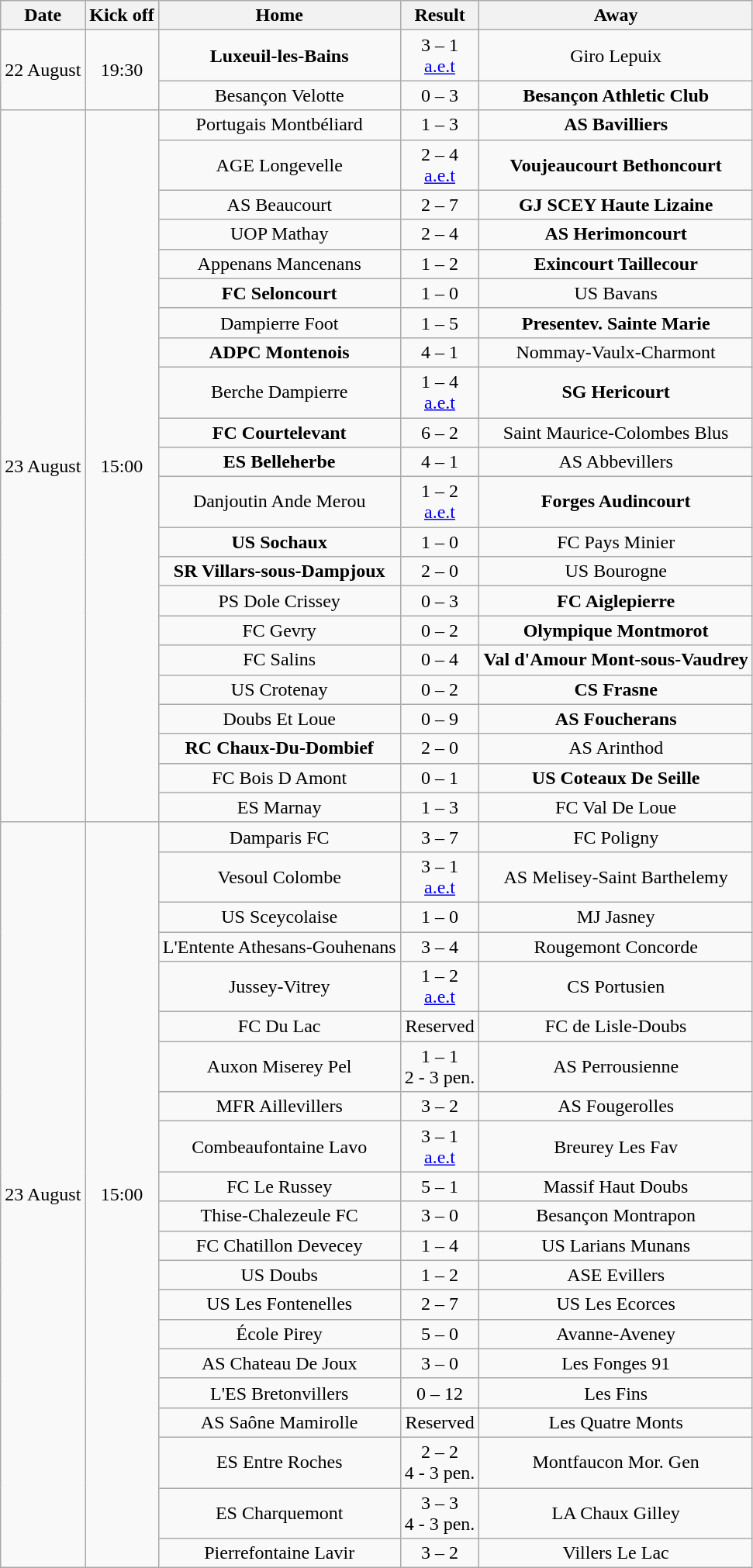<table class="wikitable" style="text-align: center">
<tr>
<th scope="col">Date</th>
<th scope="col">Kick off</th>
<th scope="col">Home</th>
<th scope="col">Result</th>
<th scope="col">Away</th>
</tr>
<tr>
<td rowspan="2">22 August</td>
<td rowspan="2">19:30</td>
<td><strong>Luxeuil-les-Bains</strong></td>
<td>3 – 1 <br> <a href='#'>a.e.t</a></td>
<td>Giro Lepuix</td>
</tr>
<tr>
<td>Besançon Velotte</td>
<td>0 – 3</td>
<td><strong>Besançon Athletic Club</strong></td>
</tr>
<tr>
<td rowspan="22">23 August</td>
<td rowspan="22">15:00</td>
<td>Portugais Montbéliard</td>
<td>1 – 3</td>
<td><strong>AS Bavilliers</strong></td>
</tr>
<tr>
<td>AGE Longevelle</td>
<td>2 – 4 <br> <a href='#'>a.e.t</a></td>
<td><strong>Voujeaucourt Bethoncourt</strong></td>
</tr>
<tr>
<td>AS Beaucourt</td>
<td>2 – 7</td>
<td><strong>GJ SCEY Haute Lizaine</strong></td>
</tr>
<tr>
<td>UOP Mathay</td>
<td>2 – 4</td>
<td><strong>AS Herimoncourt</strong></td>
</tr>
<tr>
<td>Appenans Mancenans</td>
<td>1 – 2</td>
<td><strong>Exincourt Taillecour</strong></td>
</tr>
<tr>
<td><strong>FC Seloncourt</strong></td>
<td>1 – 0</td>
<td>US Bavans</td>
</tr>
<tr>
<td>Dampierre Foot</td>
<td>1 – 5</td>
<td><strong>Presentev. Sainte Marie</strong></td>
</tr>
<tr>
<td><strong>ADPC Montenois</strong></td>
<td>4 – 1</td>
<td>Nommay-Vaulx-Charmont</td>
</tr>
<tr>
<td>Berche Dampierre</td>
<td>1 – 4 <br> <a href='#'>a.e.t</a></td>
<td><strong>SG Hericourt</strong></td>
</tr>
<tr>
<td><strong>FC Courtelevant</strong></td>
<td>6 – 2</td>
<td>Saint Maurice-Colombes Blus</td>
</tr>
<tr>
<td><strong>ES Belleherbe</strong></td>
<td>4 – 1</td>
<td>AS Abbevillers</td>
</tr>
<tr>
<td>Danjoutin Ande Merou</td>
<td>1 – 2 <br> <a href='#'>a.e.t</a></td>
<td><strong>Forges Audincourt</strong></td>
</tr>
<tr>
<td><strong>US Sochaux</strong></td>
<td>1 – 0</td>
<td>FC Pays Minier</td>
</tr>
<tr>
<td><strong>SR Villars-sous-Dampjoux</strong></td>
<td>2 – 0</td>
<td>US Bourogne</td>
</tr>
<tr>
<td>PS Dole Crissey</td>
<td>0 – 3</td>
<td><strong>FC Aiglepierre</strong></td>
</tr>
<tr>
<td>FC Gevry</td>
<td>0 – 2</td>
<td><strong>Olympique Montmorot</strong></td>
</tr>
<tr>
<td>FC Salins</td>
<td>0 – 4</td>
<td><strong>Val d'Amour Mont-sous-Vaudrey</strong></td>
</tr>
<tr>
<td>US Crotenay</td>
<td>0 – 2</td>
<td><strong>CS Frasne</strong></td>
</tr>
<tr>
<td>Doubs Et Loue</td>
<td>0 – 9</td>
<td><strong>AS Foucherans</strong></td>
</tr>
<tr>
<td><strong>RC Chaux-Du-Dombief</strong></td>
<td>2 – 0</td>
<td>AS Arinthod</td>
</tr>
<tr>
<td>FC Bois D Amont</td>
<td>0 – 1</td>
<td><strong>US Coteaux De Seille<em></td>
</tr>
<tr>
<td>ES Marnay</td>
<td>1 – 3</td>
<td></strong>FC Val De Loue<strong></td>
</tr>
<tr>
<td rowspan="21">23 August</td>
<td rowspan="21">15:00</td>
<td>Damparis FC</td>
<td>3 – 7</td>
<td></strong>FC Poligny<strong></td>
</tr>
<tr>
<td></strong>Vesoul Colombe<strong></td>
<td>3 – 1 <br> <a href='#'>a.e.t</a></td>
<td>AS Melisey-Saint Barthelemy</td>
</tr>
<tr>
<td></strong>US Sceycolaise<strong></td>
<td>1 – 0</td>
<td>MJ Jasney</td>
</tr>
<tr>
<td>L'Entente Athesans-Gouhenans</td>
<td>3 – 4</td>
<td></strong>Rougemont Concorde<strong></td>
</tr>
<tr>
<td>Jussey-Vitrey</td>
<td>1 – 2 <br> <a href='#'>a.e.t</a></td>
<td></strong>CS Portusien<strong></td>
</tr>
<tr>
<td>FC Du Lac</td>
<td></strong>Reserved<strong></td>
<td>FC de Lisle-Doubs</td>
</tr>
<tr>
<td>Auxon Miserey Pel</td>
<td>1 – 1 <br> 2 - 3 pen.</td>
<td>AS Perrousienne</td>
</tr>
<tr>
<td></strong>MFR Aillevillers<strong></td>
<td>3 – 2</td>
<td>AS Fougerolles</td>
</tr>
<tr>
<td></strong>Combeaufontaine Lavo<strong></td>
<td>3 – 1 <br> <a href='#'>a.e.t</a></td>
<td>Breurey Les Fav</td>
</tr>
<tr>
<td></strong>FC Le Russey<strong></td>
<td>5 – 1</td>
<td>Massif Haut Doubs</td>
</tr>
<tr>
<td></strong>Thise-Chalezeule FC<strong></td>
<td>3 – 0</td>
<td>Besançon Montrapon</td>
</tr>
<tr>
<td>FC Chatillon Devecey</td>
<td>1 – 4</td>
<td></strong>US Larians Munans<strong></td>
</tr>
<tr>
<td>US Doubs</td>
<td>1 – 2</td>
<td></strong>ASE Evillers<strong></td>
</tr>
<tr>
<td>US Les Fontenelles</td>
<td>2 – 7</td>
<td></strong>US Les Ecorces<strong></td>
</tr>
<tr>
<td></strong>École Pirey<strong></td>
<td>5 – 0</td>
<td>Avanne-Aveney</td>
</tr>
<tr>
<td></strong>AS Chateau De Joux<strong></td>
<td>3 – 0</td>
<td>Les Fonges 91</td>
</tr>
<tr>
<td>L'ES Bretonvillers</td>
<td>0 – 12</td>
<td></strong>Les Fins<strong></td>
</tr>
<tr>
<td>AS Saône Mamirolle</td>
<td></strong>Reserved<strong></td>
<td>Les Quatre Monts</td>
</tr>
<tr>
<td>ES Entre Roches</td>
<td>2 – 2 <br> 4 - 3 pen.</td>
<td>Montfaucon Mor. Gen</td>
</tr>
<tr>
<td>ES Charquemont</td>
<td>3 – 3 <br> 4 - 3 pen.</td>
<td></strong>LA Chaux Gilley<strong></td>
</tr>
<tr>
<td></strong>Pierrefontaine Lavir<strong></td>
<td>3 – 2</td>
<td>Villers Le Lac</td>
</tr>
</table>
